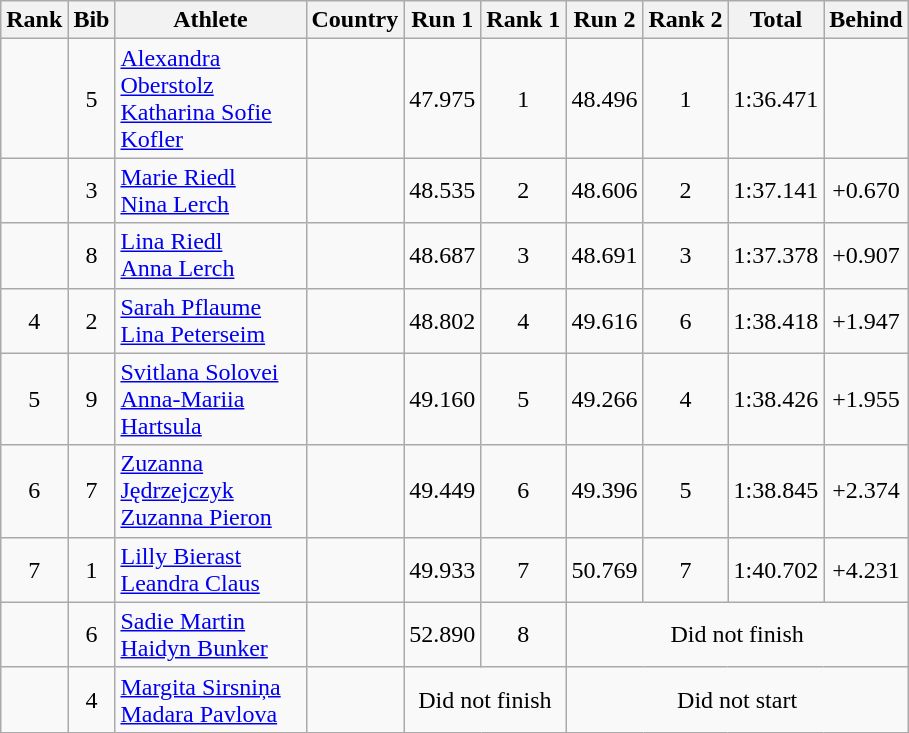<table class="wikitable sortable" style="text-align:center">
<tr>
<th>Rank</th>
<th>Bib</th>
<th width=120>Athlete</th>
<th>Country</th>
<th>Run 1</th>
<th>Rank 1</th>
<th>Run 2</th>
<th>Rank 2</th>
<th>Total</th>
<th>Behind</th>
</tr>
<tr>
<td></td>
<td>5</td>
<td align=left><a href='#'>Alexandra Oberstolz</a><br><a href='#'>Katharina Sofie Kofler</a></td>
<td align=left></td>
<td>47.975</td>
<td>1</td>
<td>48.496</td>
<td>1</td>
<td>1:36.471</td>
<td></td>
</tr>
<tr>
<td></td>
<td>3</td>
<td align=left><a href='#'>Marie Riedl</a><br><a href='#'>Nina Lerch</a></td>
<td align=left></td>
<td>48.535</td>
<td>2</td>
<td>48.606</td>
<td>2</td>
<td>1:37.141</td>
<td>+0.670</td>
</tr>
<tr>
<td></td>
<td>8</td>
<td align=left><a href='#'>Lina Riedl</a><br><a href='#'>Anna Lerch</a></td>
<td align=left></td>
<td>48.687</td>
<td>3</td>
<td>48.691</td>
<td>3</td>
<td>1:37.378</td>
<td>+0.907</td>
</tr>
<tr>
<td>4</td>
<td>2</td>
<td align=left><a href='#'>Sarah Pflaume</a><br><a href='#'>Lina Peterseim</a></td>
<td align=left></td>
<td>48.802</td>
<td>4</td>
<td>49.616</td>
<td>6</td>
<td>1:38.418</td>
<td>+1.947</td>
</tr>
<tr>
<td>5</td>
<td>9</td>
<td align=left><a href='#'>Svitlana Solovei</a><br><a href='#'>Anna-Mariia Hartsula</a></td>
<td align=left></td>
<td>49.160</td>
<td>5</td>
<td>49.266</td>
<td>4</td>
<td>1:38.426</td>
<td>+1.955</td>
</tr>
<tr>
<td>6</td>
<td>7</td>
<td align=left><a href='#'>Zuzanna Jędrzejczyk</a><br><a href='#'>Zuzanna Pieron</a></td>
<td align=left></td>
<td>49.449</td>
<td>6</td>
<td>49.396</td>
<td>5</td>
<td>1:38.845</td>
<td>+2.374</td>
</tr>
<tr>
<td>7</td>
<td>1</td>
<td align=left><a href='#'>Lilly Bierast</a><br><a href='#'>Leandra Claus</a></td>
<td align=left></td>
<td>49.933</td>
<td>7</td>
<td>50.769</td>
<td>7</td>
<td>1:40.702</td>
<td>+4.231</td>
</tr>
<tr>
<td></td>
<td>6</td>
<td align=left><a href='#'>Sadie Martin</a><br><a href='#'>Haidyn Bunker</a></td>
<td align=left></td>
<td>52.890</td>
<td>8</td>
<td colspan=4>Did not finish</td>
</tr>
<tr>
<td></td>
<td>4</td>
<td align=left><a href='#'>Margita Sirsniņa</a><br><a href='#'>Madara Pavlova</a></td>
<td align=left></td>
<td colspan=2>Did not finish</td>
<td colspan=4>Did not start</td>
</tr>
</table>
